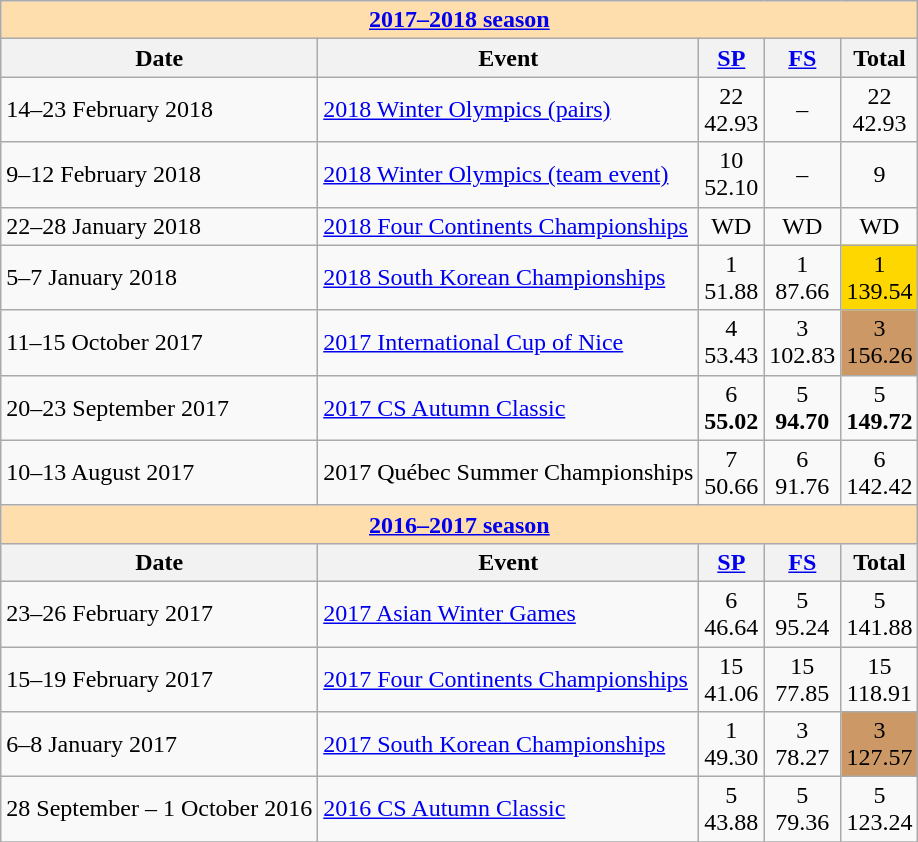<table class="wikitable">
<tr>
<th style="background-color: #ffdead;" colspan=7 align=center><strong><a href='#'>2017–2018 season</a></strong></th>
</tr>
<tr>
<th>Date</th>
<th>Event</th>
<th><a href='#'>SP</a></th>
<th><a href='#'>FS</a></th>
<th>Total</th>
</tr>
<tr>
<td>14–23 February 2018</td>
<td><a href='#'>2018 Winter Olympics (pairs)</a></td>
<td align=center>22 <br> 42.93</td>
<td align=center>–</td>
<td align=center>22 <br> 42.93</td>
</tr>
<tr>
<td>9–12 February 2018</td>
<td><a href='#'>2018 Winter Olympics (team event)</a></td>
<td align=center>10 <br> 52.10</td>
<td align=center>–</td>
<td align=center>9</td>
</tr>
<tr>
<td>22–28 January 2018</td>
<td><a href='#'>2018 Four Continents Championships</a></td>
<td align=center>WD</td>
<td align=center>WD</td>
<td align=center>WD</td>
</tr>
<tr>
<td>5–7 January 2018</td>
<td><a href='#'>2018 South Korean Championships</a></td>
<td align=center>1 <br> 51.88</td>
<td align=center>1 <br> 87.66</td>
<td align=center bgcolor=gold>1 <br> 139.54</td>
</tr>
<tr>
<td>11–15 October 2017</td>
<td><a href='#'>2017 International Cup of Nice</a></td>
<td align=center>4 <br> 53.43</td>
<td align=center>3 <br> 102.83</td>
<td align=center bgcolor=cc9966>3 <br> 156.26</td>
</tr>
<tr>
<td>20–23 September 2017</td>
<td><a href='#'>2017 CS Autumn Classic</a></td>
<td align=center>6 <br> <strong>55.02</strong></td>
<td align=center>5 <br> <strong>94.70</strong></td>
<td align=center>5 <br> <strong>149.72</strong></td>
</tr>
<tr>
<td>10–13 August 2017</td>
<td>2017 Québec Summer Championships</td>
<td align=center>7 <br> 50.66</td>
<td align=center>6 <br> 91.76</td>
<td align=center>6 <br> 142.42</td>
</tr>
<tr>
<th style="background-color: #ffdead;" colspan=7 align=center><strong><a href='#'>2016–2017 season</a></strong></th>
</tr>
<tr>
<th>Date</th>
<th>Event</th>
<th><a href='#'>SP</a></th>
<th><a href='#'>FS</a></th>
<th>Total</th>
</tr>
<tr>
<td>23–26 February 2017</td>
<td><a href='#'>2017 Asian Winter Games</a></td>
<td align=center>6 <br> 46.64</td>
<td align=center>5 <br> 95.24</td>
<td align=center>5 <br> 141.88</td>
</tr>
<tr>
<td>15–19 February 2017</td>
<td><a href='#'>2017 Four Continents Championships</a></td>
<td align=center>15 <br> 41.06</td>
<td align=center>15 <br> 77.85</td>
<td align=center>15 <br> 118.91</td>
</tr>
<tr>
<td>6–8 January 2017</td>
<td><a href='#'>2017 South Korean Championships</a></td>
<td align=center>1 <br> 49.30</td>
<td align=center>3 <br> 78.27</td>
<td align=center bgcolor=cc9966>3 <br> 127.57</td>
</tr>
<tr>
<td>28 September – 1 October 2016</td>
<td><a href='#'>2016 CS Autumn Classic</a></td>
<td align=center>5 <br> 43.88</td>
<td align=center>5 <br> 79.36</td>
<td align=center>5 <br> 123.24</td>
</tr>
<tr>
</tr>
</table>
